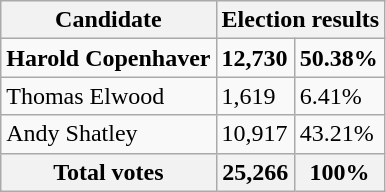<table class="wikitable">
<tr>
<th>Candidate</th>
<th colspan="2">Election results</th>
</tr>
<tr>
<td><strong>Harold Copenhaver</strong></td>
<td><strong>12,730</strong></td>
<td><strong>50.38%</strong></td>
</tr>
<tr>
<td>Thomas Elwood</td>
<td>1,619</td>
<td>6.41%</td>
</tr>
<tr>
<td>Andy Shatley</td>
<td>10,917</td>
<td>43.21%</td>
</tr>
<tr>
<th>Total votes</th>
<th>25,266</th>
<th>100%</th>
</tr>
</table>
